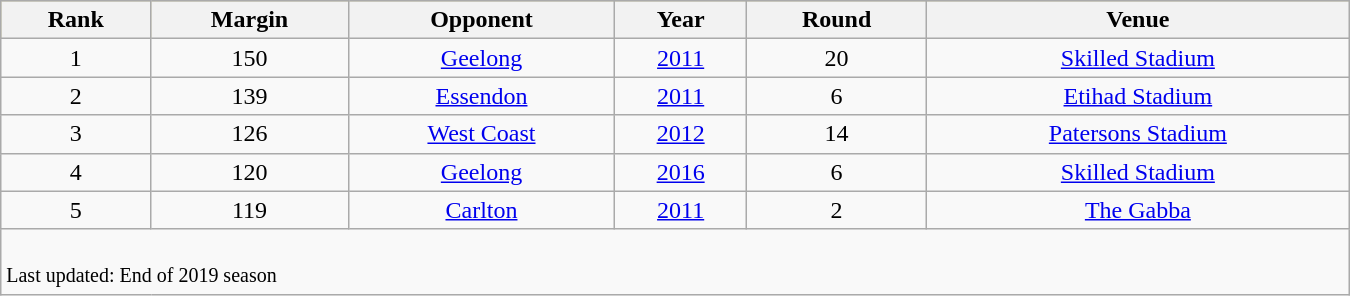<table class="wikitable sortable" style="width:900px;">
<tr style="background:#bdb76b;">
<th>Rank</th>
<th>Margin</th>
<th>Opponent</th>
<th>Year</th>
<th>Round</th>
<th>Venue</th>
</tr>
<tr>
<td align=center>1</td>
<td align=center>150</td>
<td align=center><a href='#'>Geelong</a></td>
<td align=center><a href='#'>2011</a></td>
<td align=center>20</td>
<td align=center><a href='#'>Skilled Stadium</a></td>
</tr>
<tr>
<td align=center>2</td>
<td align=center>139</td>
<td align=center><a href='#'>Essendon</a></td>
<td align=center><a href='#'>2011</a></td>
<td align=center>6</td>
<td align=center><a href='#'>Etihad Stadium</a></td>
</tr>
<tr>
<td align=center>3</td>
<td align=center>126</td>
<td align=center><a href='#'>West Coast</a></td>
<td align=center><a href='#'>2012</a></td>
<td align=center>14</td>
<td align=center><a href='#'>Patersons Stadium</a></td>
</tr>
<tr>
<td align=center>4</td>
<td align=center>120</td>
<td align=center><a href='#'>Geelong</a></td>
<td align=center><a href='#'>2016</a></td>
<td align=center>6</td>
<td align=center><a href='#'>Skilled Stadium</a></td>
</tr>
<tr>
<td align=center>5</td>
<td align=center>119</td>
<td align=center><a href='#'>Carlton</a></td>
<td align=center><a href='#'>2011</a></td>
<td align=center>2</td>
<td align=center><a href='#'>The Gabba</a></td>
</tr>
<tr class="sortbottom">
<td colspan=9><br><small>Last updated: End of 2019 season</small></td>
</tr>
</table>
